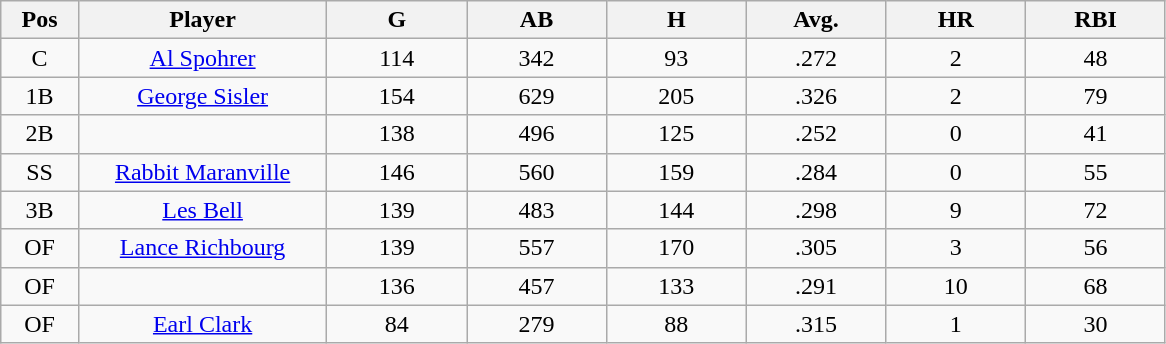<table class="wikitable sortable">
<tr>
<th bgcolor="#DDDDFF" width="5%">Pos</th>
<th bgcolor="#DDDDFF" width="16%">Player</th>
<th bgcolor="#DDDDFF" width="9%">G</th>
<th bgcolor="#DDDDFF" width="9%">AB</th>
<th bgcolor="#DDDDFF" width="9%">H</th>
<th bgcolor="#DDDDFF" width="9%">Avg.</th>
<th bgcolor="#DDDDFF" width="9%">HR</th>
<th bgcolor="#DDDDFF" width="9%">RBI</th>
</tr>
<tr align="center">
<td>C</td>
<td><a href='#'>Al Spohrer</a></td>
<td>114</td>
<td>342</td>
<td>93</td>
<td>.272</td>
<td>2</td>
<td>48</td>
</tr>
<tr align=center>
<td>1B</td>
<td><a href='#'>George Sisler</a></td>
<td>154</td>
<td>629</td>
<td>205</td>
<td>.326</td>
<td>2</td>
<td>79</td>
</tr>
<tr align=center>
<td>2B</td>
<td></td>
<td>138</td>
<td>496</td>
<td>125</td>
<td>.252</td>
<td>0</td>
<td>41</td>
</tr>
<tr align="center">
<td>SS</td>
<td><a href='#'>Rabbit Maranville</a></td>
<td>146</td>
<td>560</td>
<td>159</td>
<td>.284</td>
<td>0</td>
<td>55</td>
</tr>
<tr align=center>
<td>3B</td>
<td><a href='#'>Les Bell</a></td>
<td>139</td>
<td>483</td>
<td>144</td>
<td>.298</td>
<td>9</td>
<td>72</td>
</tr>
<tr align=center>
<td>OF</td>
<td><a href='#'>Lance Richbourg</a></td>
<td>139</td>
<td>557</td>
<td>170</td>
<td>.305</td>
<td>3</td>
<td>56</td>
</tr>
<tr align=center>
<td>OF</td>
<td></td>
<td>136</td>
<td>457</td>
<td>133</td>
<td>.291</td>
<td>10</td>
<td>68</td>
</tr>
<tr align="center">
<td>OF</td>
<td><a href='#'>Earl Clark</a></td>
<td>84</td>
<td>279</td>
<td>88</td>
<td>.315</td>
<td>1</td>
<td>30</td>
</tr>
</table>
